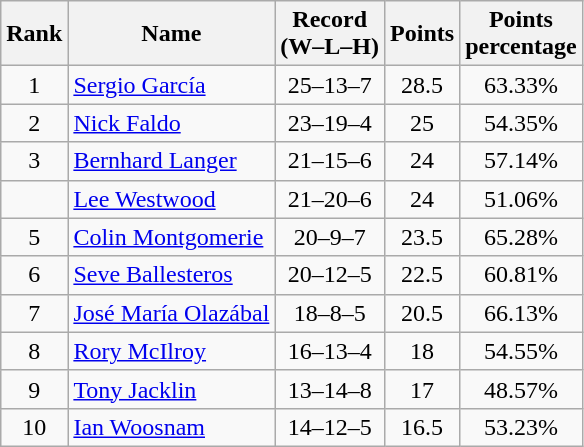<table class="wikitable" style="text-align:center">
<tr>
<th>Rank</th>
<th>Name</th>
<th>Record<br>(W–L–H)</th>
<th>Points</th>
<th>Points<br>percentage</th>
</tr>
<tr>
<td>1</td>
<td align="left"> <a href='#'>Sergio García</a></td>
<td>25–13–7</td>
<td>28.5</td>
<td>63.33%</td>
</tr>
<tr>
<td>2</td>
<td align="left"> <a href='#'>Nick Faldo</a></td>
<td>23–19–4</td>
<td>25</td>
<td>54.35%</td>
</tr>
<tr>
<td>3</td>
<td align="left"> <a href='#'>Bernhard Langer</a></td>
<td>21–15–6</td>
<td>24</td>
<td>57.14%</td>
</tr>
<tr>
<td></td>
<td align="left"> <a href='#'>Lee Westwood</a></td>
<td>21–20–6</td>
<td>24</td>
<td>51.06%</td>
</tr>
<tr>
<td>5</td>
<td align="left"> <a href='#'>Colin Montgomerie</a></td>
<td>20–9–7</td>
<td>23.5</td>
<td>65.28%</td>
</tr>
<tr>
<td>6</td>
<td align="left"> <a href='#'>Seve Ballesteros</a></td>
<td>20–12–5</td>
<td>22.5</td>
<td>60.81%</td>
</tr>
<tr>
<td>7</td>
<td align="left"> <a href='#'>José María Olazábal</a></td>
<td>18–8–5</td>
<td>20.5</td>
<td>66.13%</td>
</tr>
<tr>
<td>8</td>
<td align="left"> <a href='#'>Rory McIlroy</a></td>
<td>16–13–4</td>
<td>18</td>
<td>54.55%</td>
</tr>
<tr>
<td>9</td>
<td align="left"> <a href='#'>Tony Jacklin</a></td>
<td>13–14–8</td>
<td>17</td>
<td>48.57%</td>
</tr>
<tr>
<td>10</td>
<td align="left"> <a href='#'>Ian Woosnam</a></td>
<td>14–12–5</td>
<td>16.5</td>
<td>53.23%</td>
</tr>
</table>
